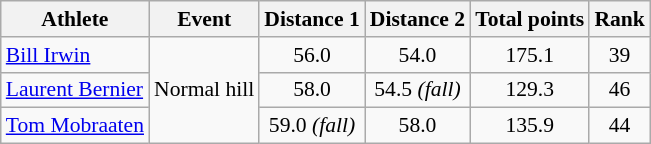<table class="wikitable" style="font-size:90%">
<tr>
<th>Athlete</th>
<th>Event</th>
<th>Distance 1</th>
<th>Distance 2</th>
<th>Total points</th>
<th>Rank</th>
</tr>
<tr>
<td><a href='#'>Bill Irwin</a></td>
<td rowspan="4">Normal hill</td>
<td align="center">56.0</td>
<td align="center">54.0</td>
<td align="center">175.1</td>
<td align="center">39</td>
</tr>
<tr>
<td><a href='#'>Laurent Bernier</a></td>
<td align="center">58.0</td>
<td align="center">54.5 <em>(fall)</em></td>
<td align="center">129.3</td>
<td align="center">46</td>
</tr>
<tr>
<td><a href='#'>Tom Mobraaten</a></td>
<td align="center">59.0 <em>(fall)</em></td>
<td align="center">58.0</td>
<td align="center">135.9</td>
<td align="center">44</td>
</tr>
</table>
